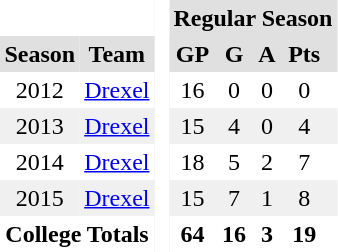<table BORDER="0" CELLPADDING="3" CELLSPACING="0">
<tr ALIGN="center" bgcolor="#e0e0e0">
<th colspan="2" bgcolor="#ffffff"> </th>
<th rowspan="99" bgcolor="#ffffff"> </th>
<th colspan="6">Regular Season</th>
</tr>
<tr ALIGN="center" bgcolor="#e0e0e0">
<th>Season</th>
<th>Team</th>
<th>GP</th>
<th>G</th>
<th>A</th>
<th>Pts</th>
<th></th>
</tr>
<tr ALIGN="center">
<td>2012</td>
<td><a href='#'>Drexel</a></td>
<td>16</td>
<td>0</td>
<td>0</td>
<td>0</td>
<td></td>
</tr>
<tr ALIGN="center" bgcolor="#f0f0f0">
<td>2013</td>
<td><a href='#'>Drexel</a></td>
<td>15</td>
<td>4</td>
<td>0</td>
<td>4</td>
<td></td>
</tr>
<tr ALIGN="center">
<td>2014</td>
<td><a href='#'>Drexel</a></td>
<td>18</td>
<td>5</td>
<td>2</td>
<td>7</td>
<td></td>
</tr>
<tr ALIGN="center" bgcolor="#f0f0f0">
<td>2015</td>
<td><a href='#'>Drexel</a></td>
<td>15</td>
<td>7</td>
<td>1</td>
<td>8</td>
<td></td>
</tr>
<tr ALIGN="center">
<th colspan="2">College Totals</th>
<th>64</th>
<th>16</th>
<th>3</th>
<th>19</th>
<th></th>
</tr>
</table>
